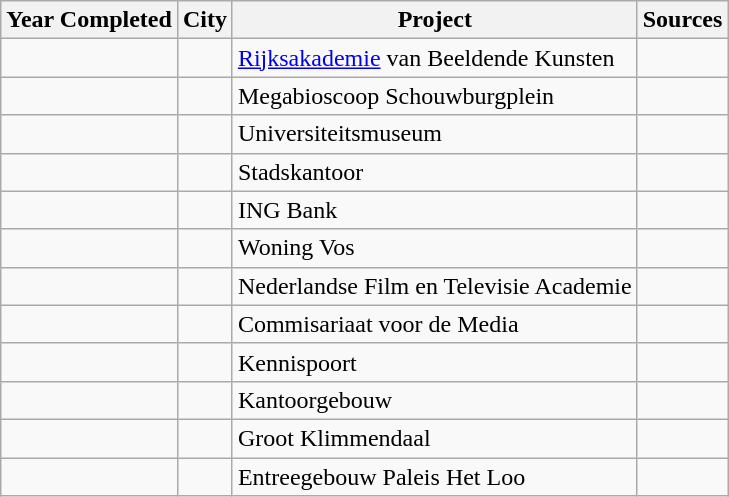<table class="wikitable sortable">
<tr>
<th data-sort-type="date">Year Completed</th>
<th>City</th>
<th>Project</th>
<th>Sources</th>
</tr>
<tr valign="top">
<td></td>
<td></td>
<td><a href='#'>Rijksakademie</a> van Beeldende Kunsten</td>
<td></td>
</tr>
<tr valign="top">
<td></td>
<td></td>
<td>Megabioscoop Schouwburgplein</td>
<td></td>
</tr>
<tr valign="top">
<td></td>
<td></td>
<td>Universiteitsmuseum</td>
<td></td>
</tr>
<tr valign="top">
<td></td>
<td></td>
<td>Stadskantoor</td>
<td></td>
</tr>
<tr valign="top">
<td></td>
<td></td>
<td>ING Bank</td>
<td></td>
</tr>
<tr valign="top">
<td></td>
<td></td>
<td>Woning Vos</td>
<td></td>
</tr>
<tr valign="top">
<td></td>
<td></td>
<td>Nederlandse Film en Televisie Academie</td>
<td></td>
</tr>
<tr valign="top">
<td></td>
<td></td>
<td>Commisariaat voor de Media</td>
<td></td>
</tr>
<tr valign="top">
<td></td>
<td></td>
<td>Kennispoort</td>
<td></td>
</tr>
<tr valign="top">
<td></td>
<td></td>
<td>Kantoorgebouw</td>
<td></td>
</tr>
<tr valign="top">
<td></td>
<td></td>
<td>Groot Klimmendaal</td>
<td></td>
</tr>
<tr valign="top">
<td></td>
<td></td>
<td>Entreegebouw Paleis Het Loo</td>
<td></td>
</tr>
</table>
